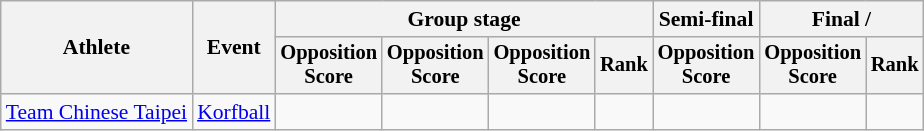<table class="wikitable" style="font-size:90%">
<tr>
<th rowspan=2>Athlete</th>
<th rowspan=2>Event</th>
<th colspan=4>Group stage</th>
<th>Semi-final</th>
<th colspan=2>Final / </th>
</tr>
<tr style="font-size:95%">
<th>Opposition<br>Score</th>
<th>Opposition<br>Score</th>
<th>Opposition<br>Score</th>
<th>Rank</th>
<th>Opposition<br>Score</th>
<th>Opposition<br>Score</th>
<th>Rank</th>
</tr>
<tr align=center>
<td align=left><a href='#'>Team Chinese Taipei</a></td>
<td align=left><a href='#'>Korfball</a></td>
<td></td>
<td></td>
<td></td>
<td></td>
<td></td>
<td></td>
<td></td>
</tr>
</table>
